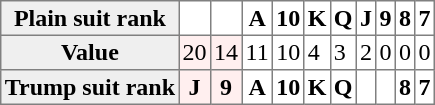<table border="1" cellspacing="1" cellpadding="2" style="border-collapse: collapse;" align="right">
<tr>
<th style="background:#efefef;">Plain suit rank</th>
<th></th>
<th></th>
<th>A</th>
<th>10</th>
<th>K</th>
<th>Q</th>
<th>J</th>
<th>9</th>
<th>8</th>
<th>7</th>
</tr>
<tr>
<th style="background:#efefef;">Value</th>
<td style="background:#ffefef;">20</td>
<td style="background:#ffefef;">14</td>
<td>11</td>
<td>10</td>
<td>4</td>
<td>3</td>
<td>2</td>
<td>0</td>
<td>0</td>
<td>0</td>
</tr>
<tr>
<th style="background:#efefef;">Trump suit rank</th>
<th style="background:#ffefef;">J</th>
<th style="background:#ffefef;">9</th>
<th>A</th>
<th>10</th>
<th>K</th>
<th>Q</th>
<th></th>
<th></th>
<th>8</th>
<th>7</th>
</tr>
</table>
